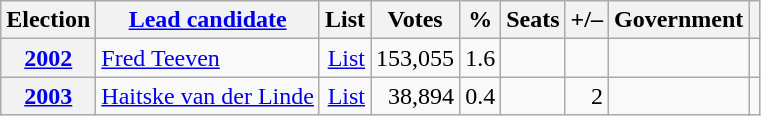<table class="wikitable sortable" style="text-align: right;">
<tr>
<th scope="col">Election</th>
<th scope="col"><a href='#'>Lead candidate</a></th>
<th scope="col" class="unsortable">List</th>
<th scope="col">Votes</th>
<th scope="col">%</th>
<th scope="col">Seats</th>
<th scope="col">+/–</th>
<th scope="col">Government</th>
<th scope="col" class="unsortable"></th>
</tr>
<tr>
<th scope="row"><a href='#'>2002</a></th>
<td align="left"><a href='#'>Fred Teeven</a></td>
<td><a href='#'>List</a></td>
<td>153,055</td>
<td>1.6</td>
<td></td>
<td></td>
<td></td>
<td align="left"></td>
</tr>
<tr>
<th scope="row"><a href='#'>2003</a></th>
<td align="left"><a href='#'>Haitske van der Linde</a></td>
<td><a href='#'>List</a></td>
<td>38,894</td>
<td>0.4</td>
<td></td>
<td> 2</td>
<td></td>
<td align="left"></td>
</tr>
</table>
